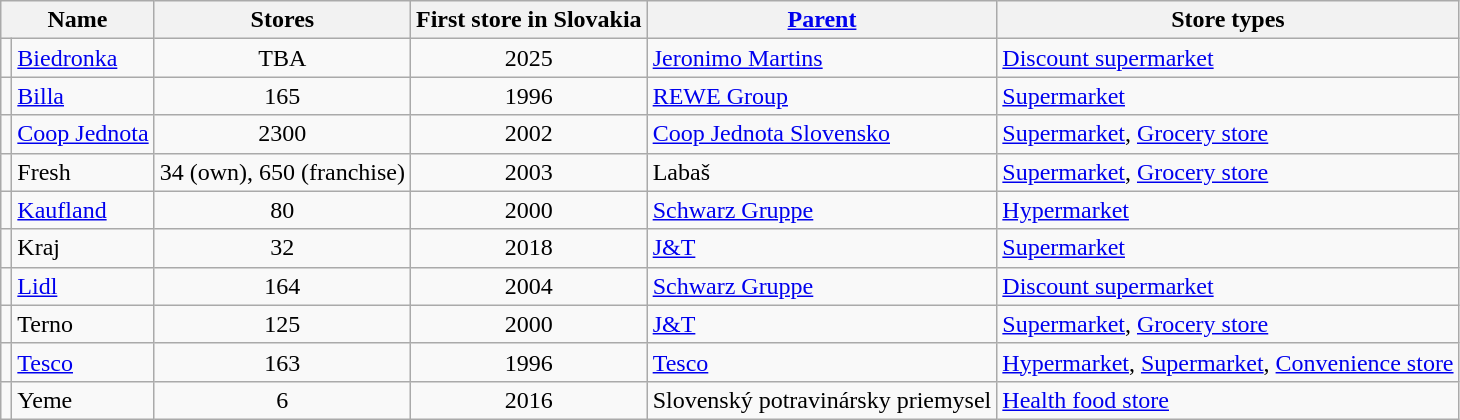<table class="wikitable sortable">
<tr>
<th colspan=2>Name</th>
<th>Stores</th>
<th>First store in Slovakia</th>
<th><a href='#'>Parent</a></th>
<th>Store types</th>
</tr>
<tr>
<td align="center"></td>
<td><a href='#'>Biedronka</a> </td>
<td align="center">TBA</td>
<td align="center">2025</td>
<td> <a href='#'>Jeronimo Martins</a></td>
<td><a href='#'>Discount supermarket</a></td>
</tr>
<tr>
<td align="center"></td>
<td><a href='#'>Billa</a> </td>
<td align="center">165</td>
<td align="center">1996</td>
<td> <a href='#'>REWE Group</a></td>
<td><a href='#'>Supermarket</a></td>
</tr>
<tr>
<td align="center"></td>
<td><a href='#'>Coop Jednota</a> </td>
<td align="center">2300</td>
<td align="center">2002</td>
<td> <a href='#'>Coop Jednota Slovensko</a></td>
<td><a href='#'>Supermarket</a>, <a href='#'>Grocery store</a></td>
</tr>
<tr>
<td align="center"></td>
<td>Fresh </td>
<td align="center">34 (own), 650 (franchise)</td>
<td align="center">2003</td>
<td> Labaš</td>
<td><a href='#'>Supermarket</a>, <a href='#'>Grocery store</a></td>
</tr>
<tr>
<td align="center"></td>
<td><a href='#'>Kaufland</a> </td>
<td align="center">80</td>
<td align="center">2000</td>
<td> <a href='#'>Schwarz Gruppe</a></td>
<td><a href='#'>Hypermarket</a></td>
</tr>
<tr>
<td align="center"></td>
<td>Kraj </td>
<td align="center">32</td>
<td align="center">2018</td>
<td> <a href='#'>J&T</a></td>
<td><a href='#'>Supermarket</a></td>
</tr>
<tr>
<td align="center"></td>
<td><a href='#'>Lidl</a> </td>
<td align="center">164</td>
<td align="center">2004</td>
<td> <a href='#'>Schwarz Gruppe</a></td>
<td><a href='#'>Discount supermarket</a></td>
</tr>
<tr>
<td align="center"></td>
<td>Terno </td>
<td align="center">125</td>
<td align="center">2000</td>
<td> <a href='#'>J&T</a></td>
<td><a href='#'>Supermarket</a>, <a href='#'>Grocery store</a></td>
</tr>
<tr>
<td align="center"></td>
<td><a href='#'>Tesco</a> </td>
<td align="center">163</td>
<td align="center">1996</td>
<td> <a href='#'>Tesco</a></td>
<td><a href='#'>Hypermarket</a>, <a href='#'>Supermarket</a>, <a href='#'>Convenience store</a></td>
</tr>
<tr>
<td align="center"></td>
<td>Yeme </td>
<td align="center">6</td>
<td align="center">2016</td>
<td> Slovenský potravinársky priemysel</td>
<td><a href='#'>Health food store</a></td>
</tr>
</table>
